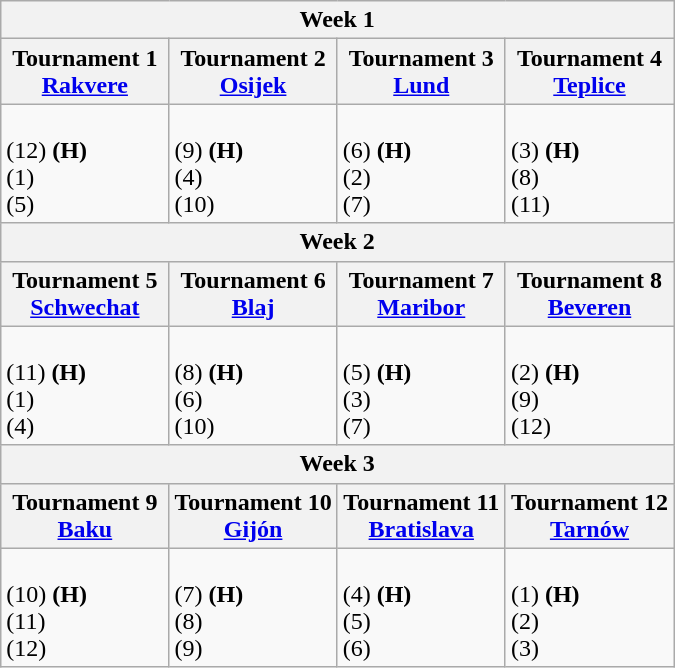<table class="wikitable">
<tr>
<th colspan="4">Week 1</th>
</tr>
<tr>
<th width=25%>Tournament 1<br> <a href='#'>Rakvere</a></th>
<th width=25%>Tournament 2<br> <a href='#'>Osijek</a></th>
<th width=25%>Tournament 3<br> <a href='#'>Lund</a></th>
<th width=25%>Tournament 4<br> <a href='#'>Teplice</a></th>
</tr>
<tr>
<td><br> (12) <strong>(H)</strong><br>
 (1)<br>
 (5)</td>
<td><br> (9) <strong>(H)</strong><br>
 (4)<br>
 (10)</td>
<td><br> (6) <strong>(H)</strong><br>
 (2)<br>
 (7)</td>
<td><br> (3) <strong>(H)</strong><br>
 (8)<br>
 (11)</td>
</tr>
<tr>
<th colspan="4">Week 2</th>
</tr>
<tr>
<th>Tournament 5<br> <a href='#'>Schwechat</a></th>
<th>Tournament 6<br> <a href='#'>Blaj</a></th>
<th>Tournament 7<br> <a href='#'>Maribor</a></th>
<th>Tournament 8<br>  <a href='#'>Beveren</a></th>
</tr>
<tr>
<td><br> (11) <strong>(H)</strong><br>
 (1)<br>
 (4)</td>
<td><br> (8) <strong>(H)</strong><br>
 (6)<br>
 (10)</td>
<td><br> (5) <strong>(H)</strong><br>
 (3)<br>
 (7)</td>
<td><br> (2) <strong>(H)</strong><br>
 (9)<br>
 (12)</td>
</tr>
<tr>
<th colspan="4">Week 3</th>
</tr>
<tr>
<th>Tournament 9<br> <a href='#'>Baku</a></th>
<th>Tournament 10<br> <a href='#'>Gijón</a></th>
<th>Tournament 11<br> <a href='#'>Bratislava</a></th>
<th>Tournament 12<br>  <a href='#'>Tarnów</a></th>
</tr>
<tr>
<td><br> (10) <strong>(H)</strong><br>
 (11)<br>
 (12)</td>
<td><br> (7) <strong>(H)</strong><br>
 (8)<br>
 (9)</td>
<td><br> (4) <strong>(H)</strong><br>
 (5)<br>
 (6)</td>
<td><br> (1) <strong>(H)</strong><br>
 (2)<br>
 (3)</td>
</tr>
</table>
